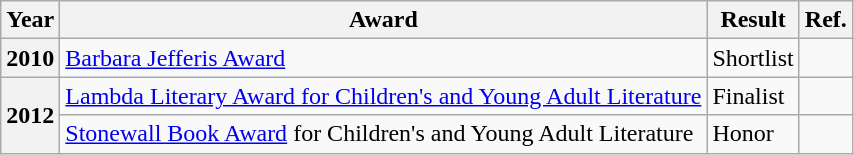<table class="wikitable">
<tr>
<th>Year</th>
<th>Award</th>
<th>Result</th>
<th>Ref.</th>
</tr>
<tr>
<th>2010</th>
<td><a href='#'>Barbara Jefferis Award</a></td>
<td>Shortlist</td>
<td></td>
</tr>
<tr>
<th rowspan="2">2012</th>
<td><a href='#'>Lambda Literary Award for Children's and Young Adult Literature</a></td>
<td>Finalist</td>
<td></td>
</tr>
<tr>
<td><a href='#'>Stonewall Book Award</a> for Children's and Young Adult Literature</td>
<td>Honor</td>
<td></td>
</tr>
</table>
